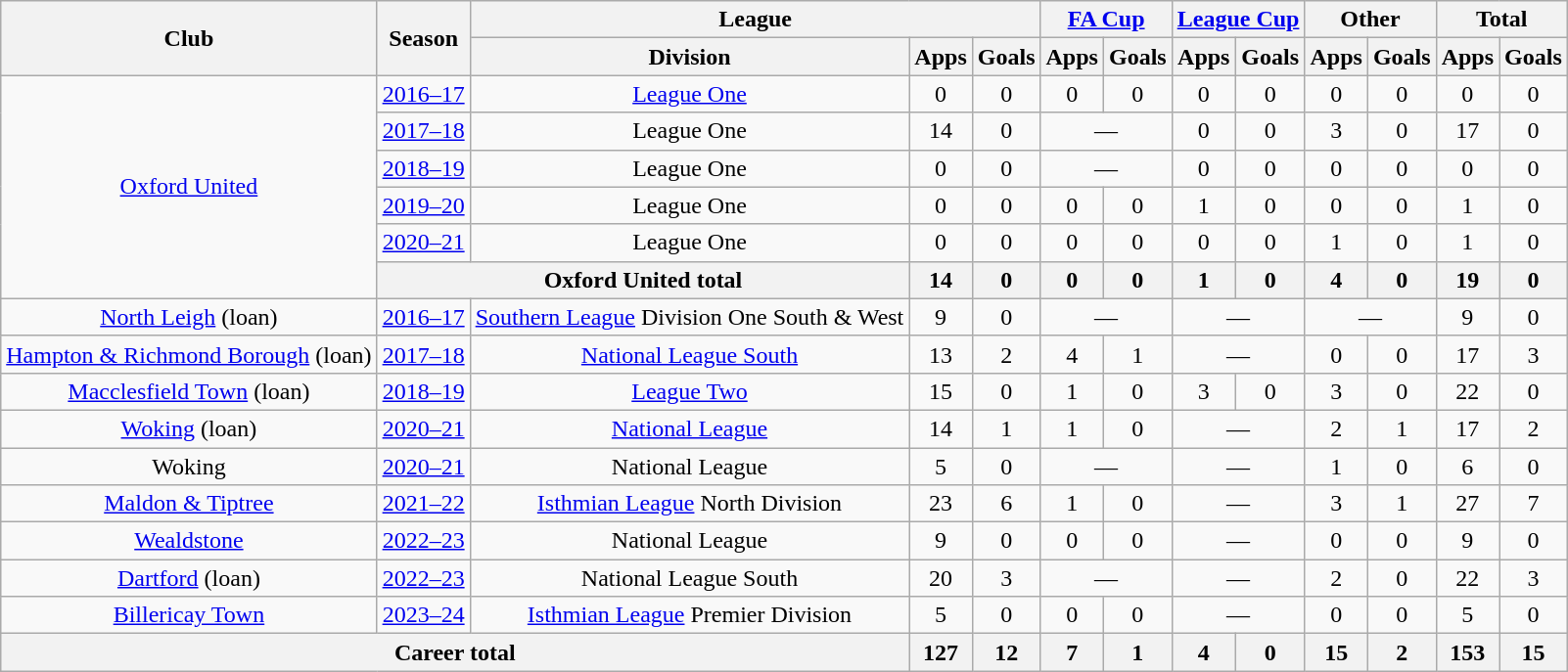<table class="wikitable" style="text-align: center;">
<tr>
<th rowspan="2">Club</th>
<th rowspan="2">Season</th>
<th colspan="3">League</th>
<th colspan="2"><a href='#'>FA Cup</a></th>
<th colspan="2"><a href='#'>League Cup</a></th>
<th colspan="2">Other</th>
<th colspan="2">Total</th>
</tr>
<tr>
<th>Division</th>
<th>Apps</th>
<th>Goals</th>
<th>Apps</th>
<th>Goals</th>
<th>Apps</th>
<th>Goals</th>
<th>Apps</th>
<th>Goals</th>
<th>Apps</th>
<th>Goals</th>
</tr>
<tr>
<td rowspan=6><a href='#'>Oxford United</a></td>
<td><a href='#'>2016–17</a></td>
<td><a href='#'>League One</a></td>
<td>0</td>
<td>0</td>
<td>0</td>
<td>0</td>
<td>0</td>
<td>0</td>
<td>0</td>
<td>0</td>
<td>0</td>
<td>0</td>
</tr>
<tr>
<td><a href='#'>2017–18</a></td>
<td>League One</td>
<td>14</td>
<td>0</td>
<td colspan="2">—</td>
<td>0</td>
<td>0</td>
<td>3</td>
<td>0</td>
<td>17</td>
<td>0</td>
</tr>
<tr>
<td><a href='#'>2018–19</a></td>
<td>League One</td>
<td>0</td>
<td>0</td>
<td colspan="2">—</td>
<td>0</td>
<td>0</td>
<td>0</td>
<td>0</td>
<td>0</td>
<td>0</td>
</tr>
<tr>
<td><a href='#'>2019–20</a></td>
<td>League One</td>
<td>0</td>
<td>0</td>
<td>0</td>
<td>0</td>
<td>1</td>
<td>0</td>
<td>0</td>
<td>0</td>
<td>1</td>
<td>0</td>
</tr>
<tr>
<td><a href='#'>2020–21</a></td>
<td>League One</td>
<td>0</td>
<td>0</td>
<td>0</td>
<td>0</td>
<td>0</td>
<td>0</td>
<td>1</td>
<td>0</td>
<td>1</td>
<td>0</td>
</tr>
<tr>
<th colspan="2">Oxford United total</th>
<th>14</th>
<th>0</th>
<th>0</th>
<th>0</th>
<th>1</th>
<th>0</th>
<th>4</th>
<th>0</th>
<th>19</th>
<th>0</th>
</tr>
<tr>
<td><a href='#'>North Leigh</a> (loan)</td>
<td><a href='#'>2016–17</a></td>
<td><a href='#'>Southern League</a> Division One South & West</td>
<td>9</td>
<td>0</td>
<td colspan="2">—</td>
<td colspan="2">—</td>
<td colspan="2">—</td>
<td>9</td>
<td>0</td>
</tr>
<tr>
<td><a href='#'>Hampton & Richmond Borough</a> (loan)</td>
<td><a href='#'>2017–18</a></td>
<td><a href='#'>National League South</a></td>
<td>13</td>
<td>2</td>
<td>4</td>
<td>1</td>
<td colspan="2">—</td>
<td>0</td>
<td>0</td>
<td>17</td>
<td>3</td>
</tr>
<tr>
<td><a href='#'>Macclesfield Town</a> (loan)</td>
<td><a href='#'>2018–19</a></td>
<td><a href='#'>League Two</a></td>
<td>15</td>
<td>0</td>
<td>1</td>
<td>0</td>
<td>3</td>
<td>0</td>
<td>3</td>
<td>0</td>
<td>22</td>
<td>0</td>
</tr>
<tr>
<td><a href='#'>Woking</a> (loan)</td>
<td><a href='#'>2020–21</a></td>
<td><a href='#'>National League</a></td>
<td>14</td>
<td>1</td>
<td>1</td>
<td>0</td>
<td colspan=2>—</td>
<td>2</td>
<td>1</td>
<td>17</td>
<td>2</td>
</tr>
<tr>
<td>Woking</td>
<td><a href='#'>2020–21</a></td>
<td>National League</td>
<td>5</td>
<td>0</td>
<td colspan=2>—</td>
<td colspan=2>—</td>
<td>1</td>
<td>0</td>
<td>6</td>
<td>0</td>
</tr>
<tr>
<td><a href='#'>Maldon & Tiptree</a></td>
<td><a href='#'>2021–22</a></td>
<td><a href='#'>Isthmian League</a> North Division</td>
<td>23</td>
<td>6</td>
<td>1</td>
<td>0</td>
<td colspan=2>—</td>
<td>3</td>
<td>1</td>
<td>27</td>
<td>7</td>
</tr>
<tr>
<td><a href='#'>Wealdstone</a></td>
<td><a href='#'>2022–23</a></td>
<td>National League</td>
<td>9</td>
<td>0</td>
<td>0</td>
<td>0</td>
<td colspan=2>—</td>
<td>0</td>
<td>0</td>
<td>9</td>
<td>0</td>
</tr>
<tr>
<td><a href='#'>Dartford</a> (loan)</td>
<td><a href='#'>2022–23</a></td>
<td>National League South</td>
<td>20</td>
<td>3</td>
<td colspan=2>—</td>
<td colspan=2>—</td>
<td>2</td>
<td>0</td>
<td>22</td>
<td>3</td>
</tr>
<tr>
<td><a href='#'>Billericay Town</a></td>
<td><a href='#'>2023–24</a></td>
<td><a href='#'>Isthmian League</a> Premier Division</td>
<td>5</td>
<td>0</td>
<td>0</td>
<td>0</td>
<td colspan=2>—</td>
<td>0</td>
<td>0</td>
<td>5</td>
<td>0</td>
</tr>
<tr>
<th colspan="3">Career total</th>
<th>127</th>
<th>12</th>
<th>7</th>
<th>1</th>
<th>4</th>
<th>0</th>
<th>15</th>
<th>2</th>
<th>153</th>
<th>15</th>
</tr>
</table>
